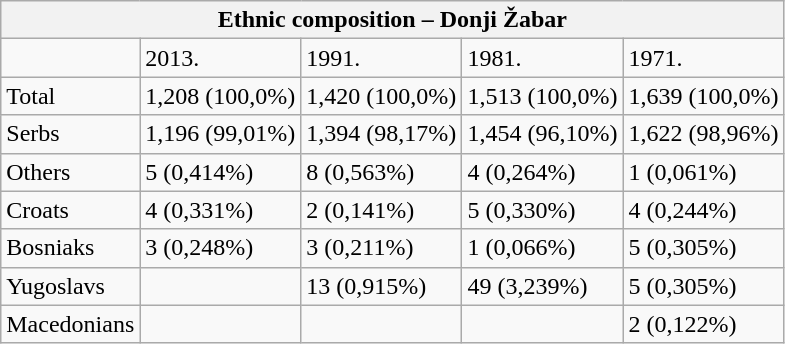<table class="wikitable">
<tr>
<th colspan="8">Ethnic composition – Donji Žabar</th>
</tr>
<tr>
<td></td>
<td>2013.</td>
<td>1991.</td>
<td>1981.</td>
<td>1971.</td>
</tr>
<tr>
<td>Total</td>
<td>1,208 (100,0%)</td>
<td>1,420 (100,0%)</td>
<td>1,513 (100,0%)</td>
<td>1,639 (100,0%)</td>
</tr>
<tr>
<td>Serbs</td>
<td>1,196 (99,01%)</td>
<td>1,394 (98,17%)</td>
<td>1,454 (96,10%)</td>
<td>1,622 (98,96%)</td>
</tr>
<tr>
<td>Others</td>
<td>5 (0,414%)</td>
<td>8 (0,563%)</td>
<td>4 (0,264%)</td>
<td>1 (0,061%)</td>
</tr>
<tr>
<td>Croats</td>
<td>4 (0,331%)</td>
<td>2 (0,141%)</td>
<td>5 (0,330%)</td>
<td>4 (0,244%)</td>
</tr>
<tr>
<td>Bosniaks</td>
<td>3 (0,248%)</td>
<td>3 (0,211%)</td>
<td>1 (0,066%)</td>
<td>5 (0,305%)</td>
</tr>
<tr>
<td>Yugoslavs</td>
<td></td>
<td>13 (0,915%)</td>
<td>49 (3,239%)</td>
<td>5 (0,305%)</td>
</tr>
<tr>
<td>Macedonians</td>
<td></td>
<td></td>
<td></td>
<td>2 (0,122%)</td>
</tr>
</table>
